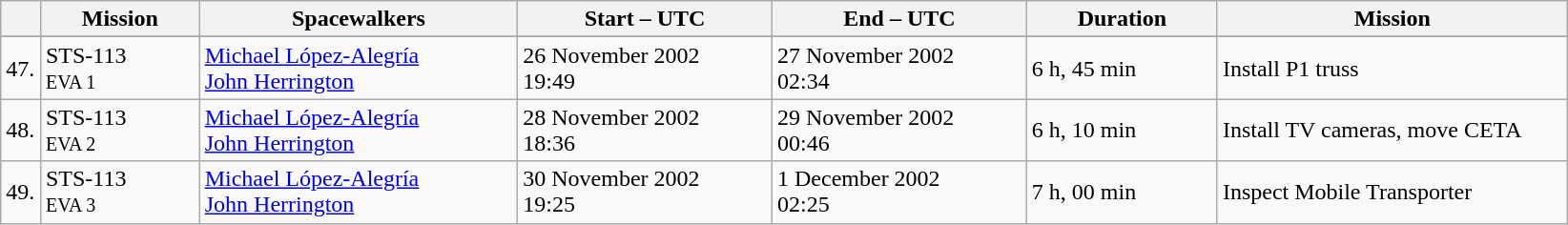<table class="wikitable">
<tr style="background:#efefef;">
<th width="2.5%"></th>
<th width="10%"><strong>Mission</strong></th>
<th width="20%"><strong>Spacewalkers</strong></th>
<th width="16%"><strong>Start – UTC</strong></th>
<th width="16%"><strong>End – UTC</strong></th>
<th width="12%"><strong>Duration</strong></th>
<th width="22%"><strong>Mission</strong></th>
</tr>
<tr>
</tr>
<tr>
<td>47.</td>
<td>STS-113<br><small>EVA 1</small></td>
<td><a href='#'>Michael López-Alegría</a><br><a href='#'>John Herrington</a></td>
<td>26 November 2002<br> 19:49</td>
<td>27 November 2002<br> 02:34</td>
<td>6 h, 45 min</td>
<td>Install P1 truss</td>
</tr>
<tr>
<td>48.</td>
<td>STS-113<br><small>EVA 2</small></td>
<td><a href='#'>Michael López-Alegría</a><br><a href='#'>John Herrington</a></td>
<td>28 November 2002<br> 18:36</td>
<td>29 November 2002<br> 00:46</td>
<td>6 h, 10 min</td>
<td>Install TV cameras, move CETA</td>
</tr>
<tr>
<td>49.</td>
<td>STS-113<br><small>EVA 3</small></td>
<td><a href='#'>Michael López-Alegría</a><br><a href='#'>John Herrington</a></td>
<td>30 November 2002<br> 19:25</td>
<td>1 December 2002<br> 02:25</td>
<td>7 h, 00 min</td>
<td>Inspect Mobile Transporter</td>
</tr>
</table>
